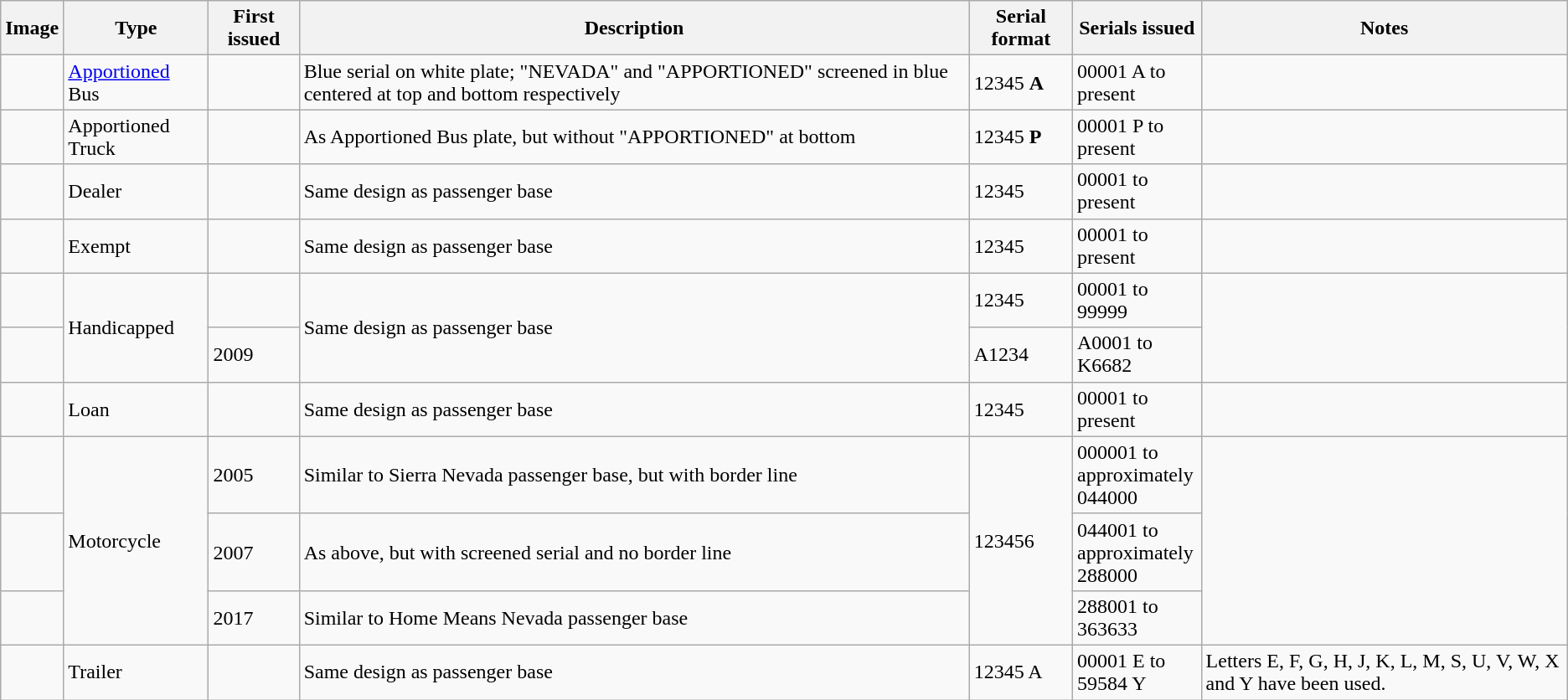<table class="wikitable">
<tr>
<th>Image</th>
<th>Type</th>
<th>First issued</th>
<th>Description</th>
<th>Serial format</th>
<th style="width:95px;">Serials issued</th>
<th>Notes</th>
</tr>
<tr>
<td></td>
<td><a href='#'>Apportioned</a> Bus</td>
<td></td>
<td>Blue serial on white plate; "NEVADA" and "APPORTIONED" screened in blue centered at top and bottom respectively</td>
<td>12345 <strong>A</strong></td>
<td>00001 A to present</td>
<td></td>
</tr>
<tr>
<td></td>
<td>Apportioned Truck</td>
<td></td>
<td>As Apportioned Bus plate, but without "APPORTIONED" at bottom</td>
<td>12345 <strong>P</strong></td>
<td>00001 P to present</td>
<td></td>
</tr>
<tr>
<td></td>
<td>Dealer</td>
<td></td>
<td>Same design as passenger base</td>
<td>12345</td>
<td>00001 to present</td>
<td></td>
</tr>
<tr>
<td></td>
<td>Exempt</td>
<td></td>
<td>Same design as passenger base</td>
<td>12345</td>
<td>00001 to present</td>
<td></td>
</tr>
<tr>
<td></td>
<td rowspan="2">Handicapped</td>
<td></td>
<td rowspan="2">Same design as passenger base</td>
<td> 12345</td>
<td> 00001 to<br> 99999</td>
<td rowspan="2"></td>
</tr>
<tr>
<td></td>
<td>2009</td>
<td> A1234</td>
<td> A0001 to<br> K6682 </td>
</tr>
<tr>
<td></td>
<td>Loan</td>
<td></td>
<td>Same design as passenger base</td>
<td>12345</td>
<td>00001 to present</td>
<td></td>
</tr>
<tr>
<td></td>
<td rowspan="3">Motorcycle</td>
<td>2005</td>
<td>Similar to Sierra Nevada passenger base, but with border line</td>
<td rowspan="3">123456</td>
<td>000001 to approximately 044000</td>
<td rowspan="3"></td>
</tr>
<tr>
<td></td>
<td>2007</td>
<td>As above, but with screened serial and no border line</td>
<td>044001 to approximately 288000</td>
</tr>
<tr>
<td></td>
<td>2017</td>
<td>Similar to Home Means Nevada passenger base</td>
<td>288001 to 363633 </td>
</tr>
<tr>
<td></td>
<td>Trailer</td>
<td></td>
<td>Same design as passenger base</td>
<td>12345 A</td>
<td>00001 E to 59584 Y </td>
<td>Letters E, F, G, H, J, K, L, M, S, U, V, W, X and Y have been used.</td>
</tr>
</table>
